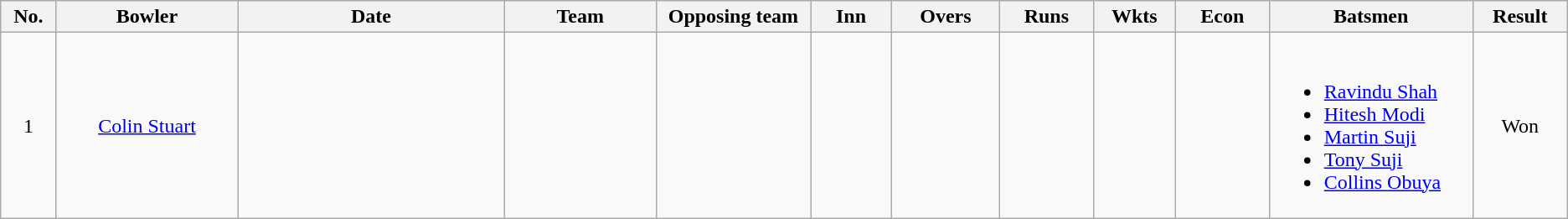<table class="wikitable sortable" style="font-size: 100%">
<tr align=center>
<th scope="col" width="38">No.</th>
<th scope="col" width="145">Bowler</th>
<th scope="col" width="220">Date</th>
<th scope="col" width="120">Team</th>
<th scope="col" width="120">Opposing team</th>
<th scope="col" width="60">Inn</th>
<th scope="col" width="82">Overs</th>
<th scope="col" width="70">Runs</th>
<th scope="col" width="60">Wkts</th>
<th scope="col" width="70">Econ</th>
<th scope="col" width="160" class="unsortable">Batsmen</th>
<th scope="col" width="70">Result</th>
</tr>
<tr align="center">
<td scope="row">1</td>
<td><a href='#'>Colin Stuart</a></td>
<td></td>
<td></td>
<td></td>
<td></td>
<td></td>
<td></td>
<td></td>
<td></td>
<td align=left><br><ul><li><a href='#'>Ravindu Shah</a></li><li><a href='#'>Hitesh Modi</a></li><li><a href='#'>Martin Suji</a></li><li><a href='#'>Tony Suji</a></li><li><a href='#'>Collins Obuya</a></li></ul></td>
<td>Won </td>
</tr>
</table>
